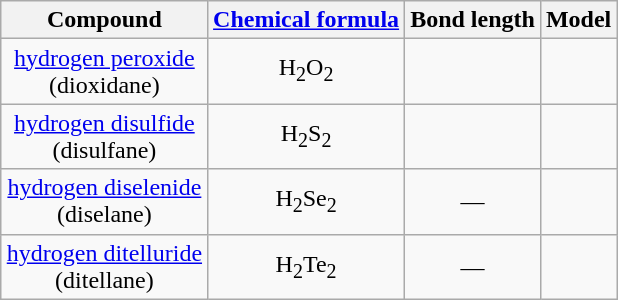<table class="wikitable" style="margin: 1em auto 1em auto">
<tr>
<th>Compound</th>
<th><a href='#'>Chemical formula</a></th>
<th>Bond length</th>
<th>Model</th>
</tr>
<tr>
<td style="text-align:center;"><a href='#'>hydrogen peroxide</a><br>(dioxidane)</td>
<td style="text-align:center;">H<sub>2</sub>O<sub>2</sub></td>
<td></td>
<td></td>
</tr>
<tr>
<td style="text-align:center;"><a href='#'>hydrogen disulfide</a><br>(disulfane)</td>
<td style="text-align:center;">H<sub>2</sub>S<sub>2</sub></td>
<td></td>
<td></td>
</tr>
<tr>
<td style="text-align:center;"><a href='#'>hydrogen diselenide</a><br>(diselane)</td>
<td style="text-align:center;">H<sub>2</sub>Se<sub>2</sub></td>
<td style="text-align:center;">—</td>
<td></td>
</tr>
<tr>
<td style="text-align:center;"><a href='#'>hydrogen ditelluride</a><br>(ditellane)</td>
<td style="text-align:center;">H<sub>2</sub>Te<sub>2</sub></td>
<td style="text-align:center;">—</td>
<td></td>
</tr>
</table>
